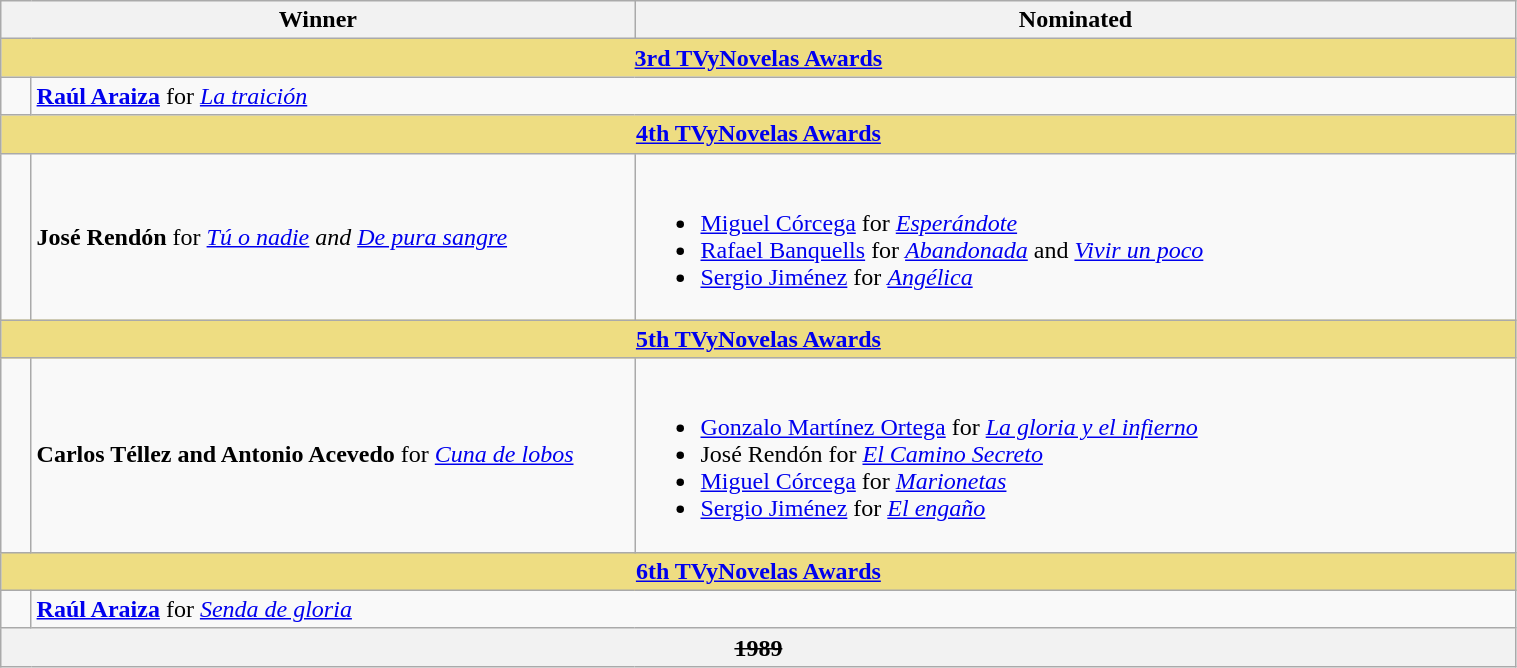<table class="wikitable" width=80%>
<tr align=center>
<th width="150px;" colspan=2; align="center">Winner</th>
<th width="580px;" align="center">Nominated</th>
</tr>
<tr>
<th colspan=9 style="background:#EEDD82;"  align="center"><strong><a href='#'>3rd TVyNovelas Awards</a></strong></th>
</tr>
<tr>
<td width=2%></td>
<td colspan=2><strong><a href='#'>Raúl Araiza</a></strong> for <em><a href='#'>La traición</a></em></td>
</tr>
<tr>
<th colspan=9 style="background:#EEDD82;"  align="center"><strong><a href='#'>4th TVyNovelas Awards</a></strong></th>
</tr>
<tr>
<td width=2%></td>
<td><strong>José Rendón</strong> for <em><a href='#'>Tú o nadie</a> and <a href='#'>De pura sangre</a></em></td>
<td><br><ul><li><a href='#'>Miguel Córcega</a> for <em><a href='#'>Esperándote</a></em></li><li><a href='#'>Rafael Banquells</a> for <em><a href='#'>Abandonada</a></em> and <em><a href='#'>Vivir un poco</a></em></li><li><a href='#'>Sergio Jiménez</a> for <em><a href='#'>Angélica</a></em></li></ul></td>
</tr>
<tr>
<th colspan=9 style="background:#EEDD82;"  align="center"><strong><a href='#'>5th TVyNovelas Awards</a></strong></th>
</tr>
<tr>
<td width=2%></td>
<td><strong>Carlos Téllez and Antonio Acevedo</strong> for <em><a href='#'>Cuna de lobos</a></em></td>
<td><br><ul><li><a href='#'>Gonzalo Martínez Ortega</a> for <em><a href='#'>La gloria y el infierno</a></em></li><li>José Rendón for <em><a href='#'>El Camino Secreto</a></em></li><li><a href='#'>Miguel Córcega</a> for <em><a href='#'>Marionetas</a></em></li><li><a href='#'>Sergio Jiménez</a> for <em><a href='#'>El engaño</a></em></li></ul></td>
</tr>
<tr>
<th colspan=9 style="background:#EEDD82;"  align="center"><strong><a href='#'>6th TVyNovelas Awards</a></strong></th>
</tr>
<tr>
<td width=2%></td>
<td colspan=2><strong><a href='#'>Raúl Araiza</a></strong> for <em><a href='#'>Senda de gloria</a></em></td>
</tr>
<tr>
<th colspan=9  align="center"><s>1989</s></th>
</tr>
</table>
